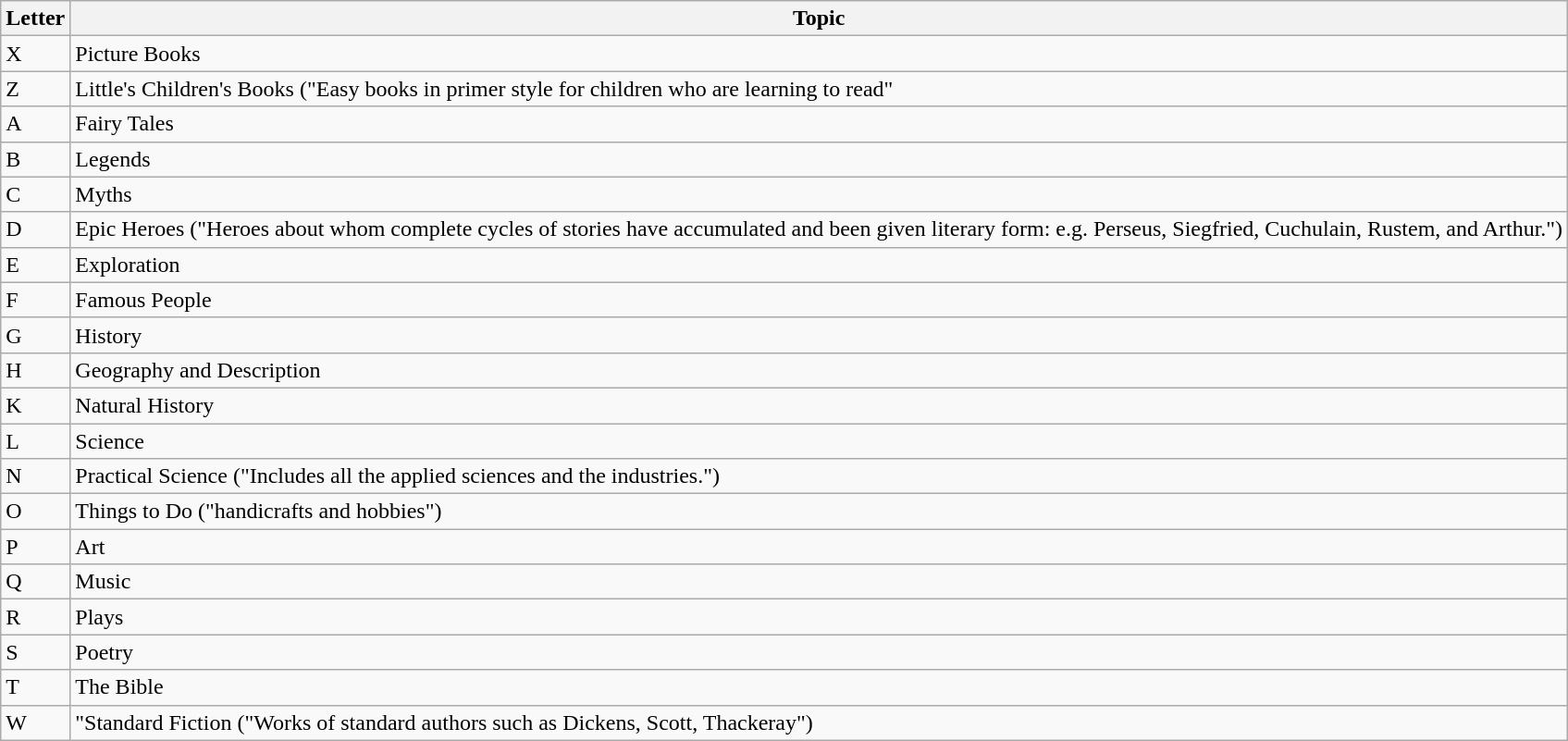<table class="wikitable">
<tr>
<th>Letter</th>
<th>Topic</th>
</tr>
<tr>
<td>X</td>
<td>Picture Books</td>
</tr>
<tr>
<td>Z</td>
<td>Little's Children's Books ("Easy books in primer style for children who are learning to read"</td>
</tr>
<tr>
<td>A</td>
<td>Fairy Tales</td>
</tr>
<tr>
<td>B</td>
<td>Legends</td>
</tr>
<tr>
<td>C</td>
<td>Myths</td>
</tr>
<tr>
<td>D</td>
<td>Epic Heroes ("Heroes about whom complete cycles of stories have accumulated and been given literary form: e.g. Perseus, Siegfried, Cuchulain, Rustem, and Arthur.")</td>
</tr>
<tr>
<td>E</td>
<td>Exploration</td>
</tr>
<tr>
<td>F</td>
<td>Famous People</td>
</tr>
<tr>
<td>G</td>
<td>History</td>
</tr>
<tr>
<td>H</td>
<td>Geography and Description</td>
</tr>
<tr>
<td>K</td>
<td>Natural History</td>
</tr>
<tr>
<td>L</td>
<td>Science</td>
</tr>
<tr>
<td>N</td>
<td>Practical Science ("Includes all the applied sciences and the industries.")</td>
</tr>
<tr>
<td>O</td>
<td>Things to Do ("handicrafts and hobbies") </td>
</tr>
<tr>
<td>P</td>
<td>Art</td>
</tr>
<tr>
<td>Q</td>
<td>Music</td>
</tr>
<tr>
<td>R</td>
<td>Plays</td>
</tr>
<tr>
<td>S</td>
<td>Poetry</td>
</tr>
<tr>
<td>T</td>
<td>The Bible</td>
</tr>
<tr>
<td>W</td>
<td>"Standard Fiction ("Works of standard authors such as Dickens, Scott, Thackeray")</td>
</tr>
</table>
